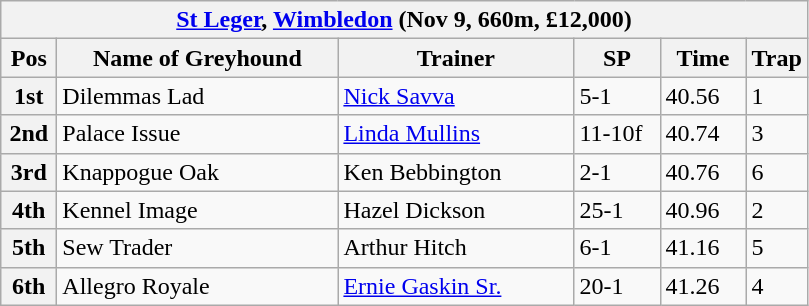<table class="wikitable">
<tr>
<th colspan="6"><a href='#'>St Leger</a>, <a href='#'>Wimbledon</a> (Nov 9, 660m, £12,000)</th>
</tr>
<tr>
<th width=30>Pos</th>
<th width=180>Name of Greyhound</th>
<th width=150>Trainer</th>
<th width=50>SP</th>
<th width=50>Time</th>
<th width=30>Trap</th>
</tr>
<tr>
<th>1st</th>
<td>Dilemmas Lad</td>
<td><a href='#'>Nick Savva</a></td>
<td>5-1</td>
<td>40.56</td>
<td>1</td>
</tr>
<tr>
<th>2nd</th>
<td>Palace Issue</td>
<td><a href='#'>Linda Mullins</a></td>
<td>11-10f</td>
<td>40.74</td>
<td>3</td>
</tr>
<tr>
<th>3rd</th>
<td>Knappogue Oak</td>
<td>Ken Bebbington</td>
<td>2-1</td>
<td>40.76</td>
<td>6</td>
</tr>
<tr>
<th>4th</th>
<td>Kennel Image</td>
<td>Hazel Dickson</td>
<td>25-1</td>
<td>40.96</td>
<td>2</td>
</tr>
<tr>
<th>5th</th>
<td>Sew Trader</td>
<td>Arthur Hitch</td>
<td>6-1</td>
<td>41.16</td>
<td>5</td>
</tr>
<tr>
<th>6th</th>
<td>Allegro Royale</td>
<td><a href='#'>Ernie Gaskin Sr.</a></td>
<td>20-1</td>
<td>41.26</td>
<td>4</td>
</tr>
</table>
